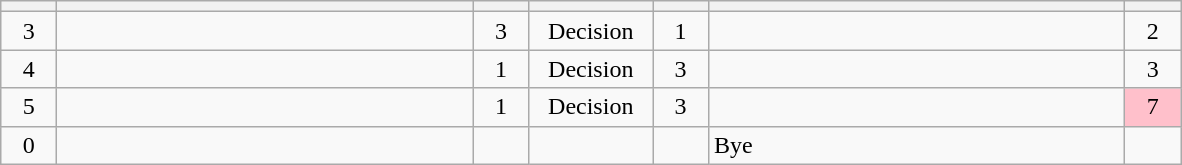<table class="wikitable" style="text-align: center;">
<tr>
<th width=30></th>
<th width=270></th>
<th width=30></th>
<th width=75></th>
<th width=30></th>
<th width=270></th>
<th width=30></th>
</tr>
<tr>
<td>3</td>
<td align=left></td>
<td>3</td>
<td>Decision</td>
<td>1</td>
<td align=left><strong></strong></td>
<td>2</td>
</tr>
<tr>
<td>4</td>
<td align=left><strong></strong></td>
<td>1</td>
<td>Decision</td>
<td>3</td>
<td align=left></td>
<td>3</td>
</tr>
<tr>
<td>5</td>
<td align=left><strong></strong></td>
<td>1</td>
<td>Decision</td>
<td>3</td>
<td align=left></td>
<td bgcolor=pink>7</td>
</tr>
<tr>
<td>0</td>
<td align=left><strong></strong></td>
<td></td>
<td></td>
<td></td>
<td align=left>Bye</td>
<td></td>
</tr>
</table>
